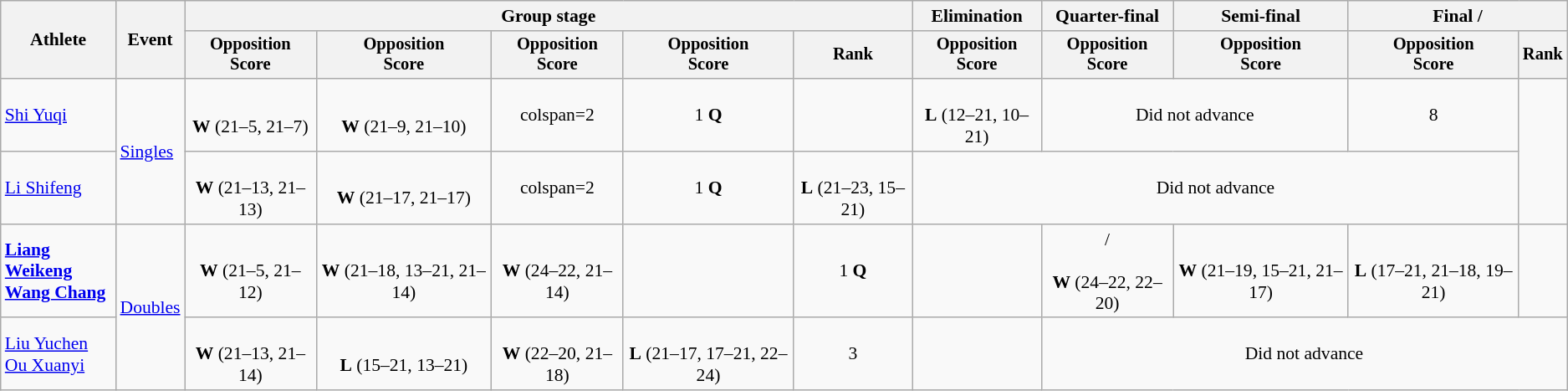<table class=wikitable style=font-size:90%;text-align:center>
<tr>
<th rowspan="2">Athlete</th>
<th rowspan="2">Event</th>
<th colspan="5">Group stage</th>
<th>Elimination</th>
<th>Quarter-final</th>
<th>Semi-final</th>
<th colspan="2">Final / </th>
</tr>
<tr style="font-size:95%">
<th>Opposition<br>Score</th>
<th>Opposition<br>Score</th>
<th>Opposition<br>Score</th>
<th>Opposition<br>Score</th>
<th>Rank</th>
<th>Opposition<br>Score</th>
<th>Opposition<br>Score</th>
<th>Opposition<br>Score</th>
<th>Opposition<br>Score</th>
<th>Rank</th>
</tr>
<tr>
<td align="left"><a href='#'>Shi Yuqi</a></td>
<td align="left" rowspan="2"><a href='#'>Singles</a></td>
<td><br><strong>W</strong> (21–5, 21–7)</td>
<td><br><strong>W</strong> (21–9, 21–10)</td>
<td>colspan=2</td>
<td>1 <strong>Q</strong></td>
<td></td>
<td><br><strong>L</strong> (12–21, 10–21)</td>
<td colspan=2>Did not advance</td>
<td>8</td>
</tr>
<tr>
<td align="left"><a href='#'>Li Shifeng</a></td>
<td><br><strong>W</strong> (21–13, 21–13)</td>
<td><br><strong>W</strong> (21–17, 21–17)</td>
<td>colspan=2</td>
<td>1 <strong>Q</strong></td>
<td><br><strong>L</strong> (21–23, 15–21)</td>
<td colspan=4>Did not advance</td>
</tr>
<tr>
<td align="left"><strong><a href='#'>Liang Weikeng</a><br><a href='#'>Wang Chang</a></strong></td>
<td align="left" rowspan="2"><a href='#'>Doubles</a></td>
<td><br><strong>W</strong> (21–5, 21–12)</td>
<td><br><strong>W</strong> (21–18, 13–21, 21–14)</td>
<td><br><strong>W</strong> (24–22, 21–14)</td>
<td></td>
<td>1 <strong>Q</strong></td>
<td></td>
<td> /<br><br><strong>W</strong> (24–22, 22–20)</td>
<td><br><strong>W</strong> (21–19, 15–21, 21–17)</td>
<td><br><strong>L</strong> (17–21, 21–18, 19–21)</td>
<td></td>
</tr>
<tr>
<td align="left"><a href='#'>Liu Yuchen</a><br><a href='#'>Ou Xuanyi</a></td>
<td><br><strong>W</strong> (21–13, 21–14)</td>
<td><br><strong>L</strong> (15–21, 13–21)</td>
<td><br><strong>W</strong> (22–20, 21–18)</td>
<td><br><strong>L</strong> (21–17, 17–21, 22–24)</td>
<td>3</td>
<td></td>
<td colspan=4>Did not advance</td>
</tr>
</table>
